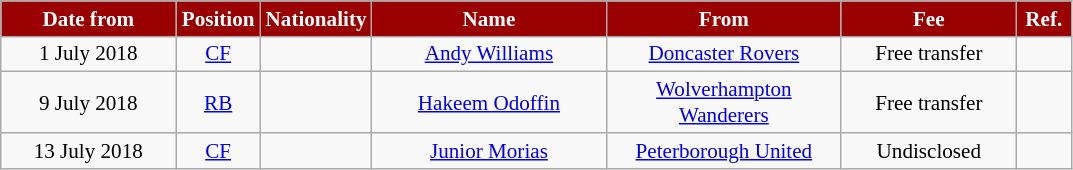<table class="wikitable"  style="text-align:center; font-size:88%; ">
<tr>
<th style="background:#990000; color:white; width:110px;">Date from</th>
<th style="background:#990000; color:white; width:50px;">Position</th>
<th style="background:#990000; color:white; width:50px;">Nationality</th>
<th style="background:#990000; color:white; width:150px;">Name</th>
<th style="background:#990000; color:white; width:150px;">From</th>
<th style="background:#990000; color:white; width:110px;">Fee</th>
<th style="background:#990000; color:white; width:30px;">Ref.</th>
</tr>
<tr>
<td>1 July 2018</td>
<td><a href='#'>CF</a></td>
<td></td>
<td><a href='#'>Andy Williams</a></td>
<td><a href='#'>Doncaster Rovers</a></td>
<td>Free transfer</td>
<td></td>
</tr>
<tr>
<td>9 July 2018</td>
<td><a href='#'>RB</a></td>
<td></td>
<td><a href='#'>Hakeem Odoffin</a></td>
<td><a href='#'>Wolverhampton Wanderers</a></td>
<td>Free transfer</td>
<td></td>
</tr>
<tr>
<td>13 July 2018</td>
<td><a href='#'>CF</a></td>
<td></td>
<td><a href='#'>Junior Morias</a></td>
<td><a href='#'>Peterborough United</a></td>
<td>Undisclosed</td>
<td></td>
</tr>
</table>
